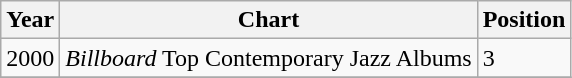<table class="wikitable">
<tr>
<th>Year</th>
<th>Chart</th>
<th>Position</th>
</tr>
<tr>
<td>2000</td>
<td><em>Billboard</em> Top Contemporary Jazz Albums</td>
<td>3</td>
</tr>
<tr>
</tr>
</table>
